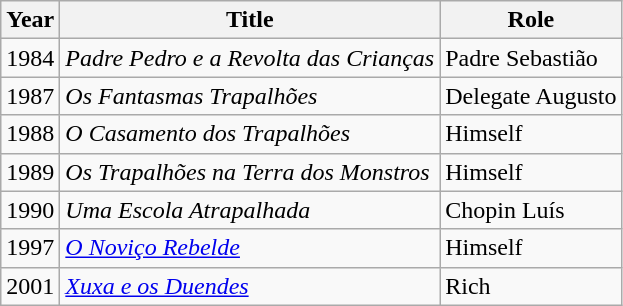<table class="wikitable">
<tr>
<th>Year</th>
<th>Title</th>
<th>Role</th>
</tr>
<tr>
<td>1984</td>
<td><em>Padre Pedro e a Revolta das Crianças</em></td>
<td>Padre Sebastião</td>
</tr>
<tr>
<td>1987</td>
<td><em>Os Fantasmas Trapalhões</em></td>
<td>Delegate Augusto</td>
</tr>
<tr>
<td>1988</td>
<td><em>O Casamento dos Trapalhões</em></td>
<td>Himself</td>
</tr>
<tr>
<td>1989</td>
<td><em>Os Trapalhões na Terra dos Monstros</em></td>
<td>Himself</td>
</tr>
<tr>
<td>1990</td>
<td><em>Uma Escola Atrapalhada</em></td>
<td>Chopin Luís</td>
</tr>
<tr>
<td>1997</td>
<td><em><a href='#'>O Noviço Rebelde</a></em></td>
<td>Himself</td>
</tr>
<tr>
<td>2001</td>
<td><em><a href='#'>Xuxa e os Duendes</a></em></td>
<td>Rich</td>
</tr>
</table>
